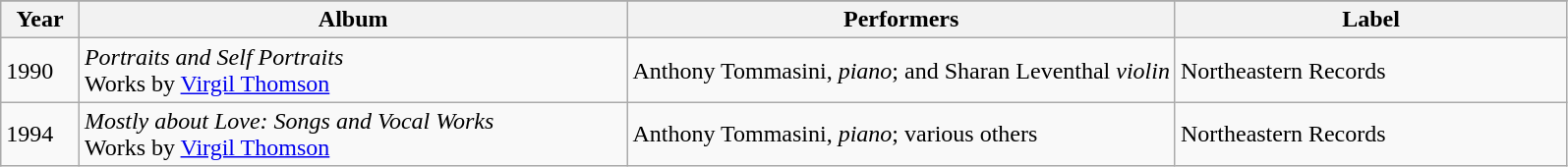<table class = "wikitable sortable plainrowheaders">
<tr>
</tr>
<tr>
<th scope="col" width="5%">Year</th>
<th scope="col" width="35%">Album</th>
<th scope="col" width="35%">Performers</th>
<th scope="col" width="25%">Label</th>
</tr>
<tr>
<td>1990</td>
<td><em>Portraits and Self Portraits</em><br>Works by <a href='#'>Virgil Thomson</a></td>
<td>Anthony Tommasini, <em>piano</em>; and Sharan Leventhal <em>violin</em></td>
<td>Northeastern Records</td>
</tr>
<tr>
<td>1994</td>
<td><em>Mostly about Love: Songs and Vocal Works</em><br>Works by <a href='#'>Virgil Thomson</a></td>
<td>Anthony Tommasini, <em>piano</em>; various others</td>
<td>Northeastern Records</td>
</tr>
</table>
